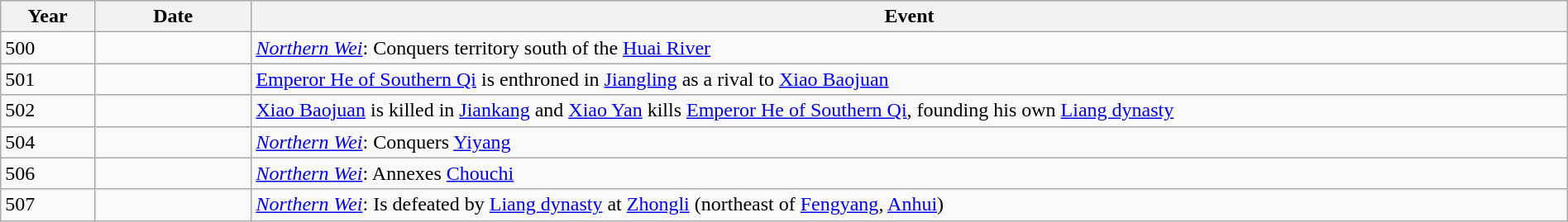<table class="wikitable" style="width:100%;">
<tr>
<th style="width:6%">Year</th>
<th style="width:10%">Date</th>
<th>Event</th>
</tr>
<tr>
<td>500</td>
<td></td>
<td><em><a href='#'>Northern Wei</a></em>: Conquers territory south of the <a href='#'>Huai River</a></td>
</tr>
<tr>
<td>501</td>
<td></td>
<td><a href='#'>Emperor He of Southern Qi</a> is enthroned in <a href='#'>Jiangling</a> as a rival to <a href='#'>Xiao Baojuan</a></td>
</tr>
<tr>
<td>502</td>
<td></td>
<td><a href='#'>Xiao Baojuan</a> is killed in <a href='#'>Jiankang</a> and <a href='#'>Xiao Yan</a> kills <a href='#'>Emperor He of Southern Qi</a>, founding his own <a href='#'>Liang dynasty</a></td>
</tr>
<tr>
<td>504</td>
<td></td>
<td><em><a href='#'>Northern Wei</a></em>: Conquers <a href='#'>Yiyang</a></td>
</tr>
<tr>
<td>506</td>
<td></td>
<td><em><a href='#'>Northern Wei</a></em>: Annexes <a href='#'>Chouchi</a></td>
</tr>
<tr>
<td>507</td>
<td></td>
<td><em><a href='#'>Northern Wei</a></em>: Is defeated by <a href='#'>Liang dynasty</a> at <a href='#'>Zhongli</a> (northeast of <a href='#'>Fengyang</a>, <a href='#'>Anhui</a>)</td>
</tr>
</table>
